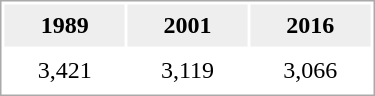<table width="250px" border="0" cellspacing="2" cellpadding="5" style="border:1px solid #AAAAAA;">
<tr bgcolor="#EEEEEE">
<th>1989</th>
<th>2001</th>
<th>2016</th>
</tr>
<tr bgcolor="#FFFFFF">
<td align=center>3,421</td>
<td align=center>3,119</td>
<td align=center>3,066</td>
</tr>
</table>
